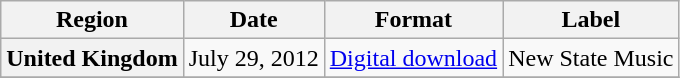<table class="wikitable plainrowheaders">
<tr>
<th>Region</th>
<th>Date</th>
<th>Format</th>
<th>Label</th>
</tr>
<tr>
<th scope="row">United Kingdom</th>
<td>July 29, 2012</td>
<td><a href='#'>Digital download</a></td>
<td>New State Music</td>
</tr>
<tr>
</tr>
</table>
